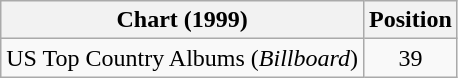<table class="wikitable">
<tr>
<th>Chart (1999)</th>
<th>Position</th>
</tr>
<tr>
<td>US Top Country Albums (<em>Billboard</em>)</td>
<td style="text-align:center;">39</td>
</tr>
</table>
